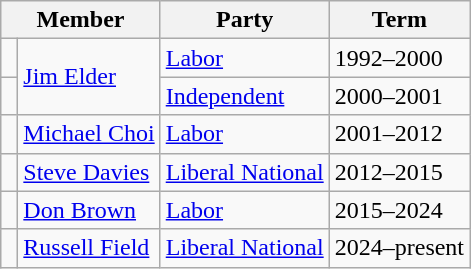<table class="wikitable">
<tr>
<th colspan="2">Member</th>
<th>Party</th>
<th>Term</th>
</tr>
<tr>
<td> </td>
<td rowspan="2"><a href='#'>Jim Elder</a></td>
<td><a href='#'>Labor</a></td>
<td>1992–2000</td>
</tr>
<tr>
<td> </td>
<td><a href='#'>Independent</a></td>
<td>2000–2001</td>
</tr>
<tr>
<td> </td>
<td><a href='#'>Michael Choi</a></td>
<td><a href='#'>Labor</a></td>
<td>2001–2012</td>
</tr>
<tr>
<td> </td>
<td><a href='#'>Steve Davies</a></td>
<td><a href='#'>Liberal National</a></td>
<td>2012–2015</td>
</tr>
<tr>
<td> </td>
<td><a href='#'>Don Brown</a></td>
<td><a href='#'>Labor</a></td>
<td>2015–2024</td>
</tr>
<tr>
<td> </td>
<td><a href='#'>Russell Field</a></td>
<td><a href='#'>Liberal National</a></td>
<td>2024–present</td>
</tr>
</table>
